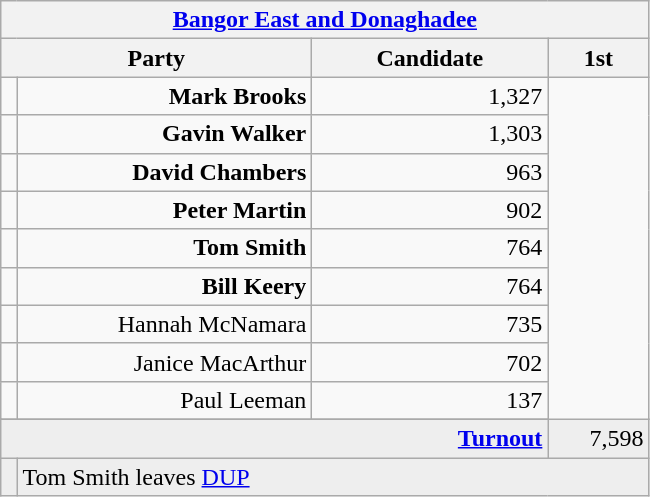<table class="wikitable">
<tr>
<th colspan="4" align="center"><a href='#'>Bangor East and Donaghadee</a></th>
</tr>
<tr>
<th colspan="2" align="center" width=200>Party</th>
<th width=150>Candidate</th>
<th width=60>1st </th>
</tr>
<tr>
<td></td>
<td align="right"><strong>Mark Brooks</strong></td>
<td align="right">1,327</td>
</tr>
<tr>
<td></td>
<td align="right"><strong>Gavin Walker</strong></td>
<td align="right">1,303</td>
</tr>
<tr>
<td></td>
<td align="right"><strong>David Chambers</strong></td>
<td align="right">963</td>
</tr>
<tr>
<td></td>
<td align="right"><strong>Peter Martin</strong></td>
<td align="right">902</td>
</tr>
<tr>
<td></td>
<td align="right"><strong>Tom Smith</strong></td>
<td align="right">764</td>
</tr>
<tr>
<td></td>
<td align="right"><strong>Bill Keery</strong></td>
<td align="right">764</td>
</tr>
<tr>
<td></td>
<td align="right">Hannah McNamara</td>
<td align="right">735</td>
</tr>
<tr>
<td></td>
<td align="right">Janice MacArthur</td>
<td align="right">702</td>
</tr>
<tr>
<td></td>
<td align="right">Paul Leeman</td>
<td align="right">137</td>
</tr>
<tr>
</tr>
<tr bgcolor="EEEEEE">
<td colspan=3 align="right"><strong><a href='#'>Turnout</a></strong></td>
<td align="right">7,598</td>
</tr>
<tr bgcolor="EEEEEE">
<td bgcolor=></td>
<td colspan=3 bgcolor="EEEEEE">Tom Smith leaves <a href='#'>DUP</a></td>
</tr>
</table>
